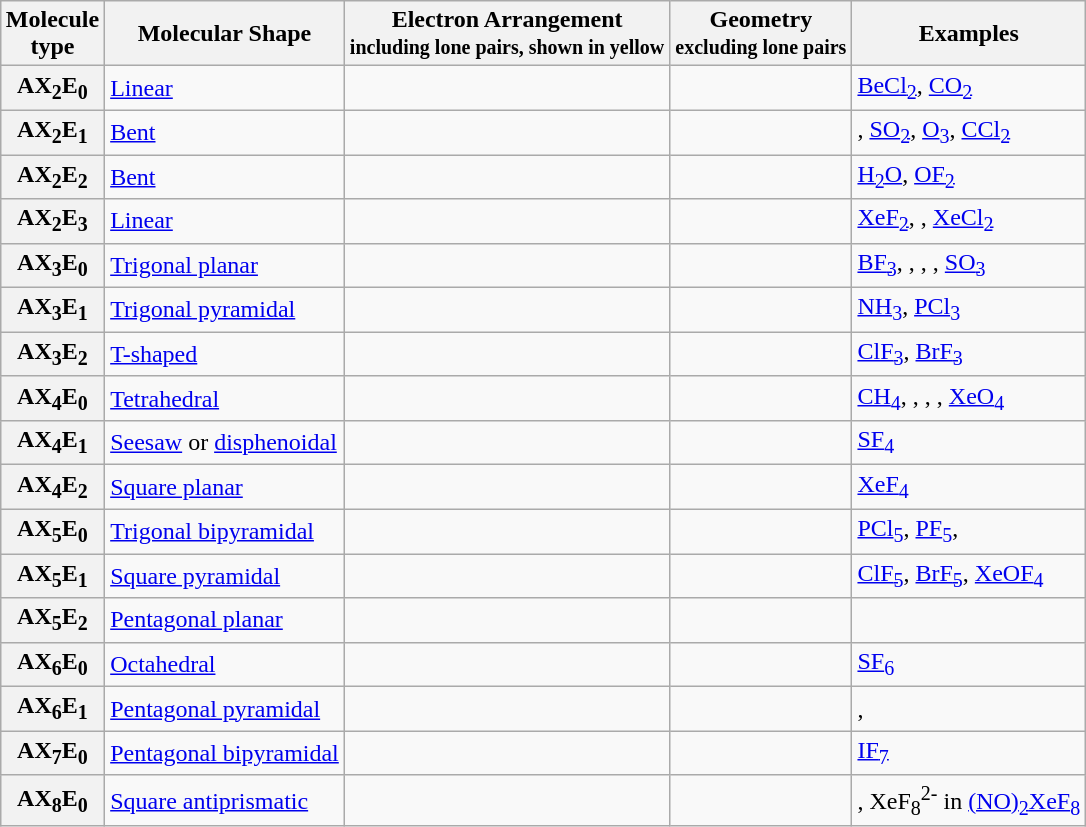<table class="wikitable" style="margin:1em auto;">
<tr>
<th>Molecule <br>type</th>
<th>Molecular Shape</th>
<th>Electron Arrangement <br> <small>including lone pairs, shown in yellow</small></th>
<th>Geometry <br> <small>excluding lone pairs</small></th>
<th>Examples</th>
</tr>
<tr>
<th>AX<sub>2</sub>E<sub>0</sub></th>
<td><a href='#'>Linear</a></td>
<td></td>
<td></td>
<td><a href='#'>BeCl<sub>2</sub></a>, <a href='#'>CO<sub>2</sub></a></td>
</tr>
<tr>
<th>AX<sub>2</sub>E<sub>1</sub></th>
<td><a href='#'>Bent</a></td>
<td></td>
<td></td>
<td><a href='#'></a>, <a href='#'>SO<sub>2</sub></a>, <a href='#'>O<sub>3</sub></a>, <a href='#'>CCl<sub>2</sub></a></td>
</tr>
<tr>
<th>AX<sub>2</sub>E<sub>2</sub></th>
<td><a href='#'>Bent</a></td>
<td></td>
<td></td>
<td><a href='#'>H<sub>2</sub>O</a>, <a href='#'>OF<sub>2</sub></a></td>
</tr>
<tr>
<th>AX<sub>2</sub>E<sub>3</sub></th>
<td><a href='#'>Linear</a></td>
<td></td>
<td></td>
<td><a href='#'>XeF<sub>2</sub></a>, <a href='#'></a>, <a href='#'>XeCl<sub>2</sub></a></td>
</tr>
<tr>
<th>AX<sub>3</sub>E<sub>0</sub></th>
<td><a href='#'>Trigonal planar</a></td>
<td></td>
<td></td>
<td><a href='#'>BF<sub>3</sub></a>, <a href='#'></a>, <a href='#'></a>, <a href='#'></a>, <a href='#'>SO<sub>3</sub></a></td>
</tr>
<tr>
<th>AX<sub>3</sub>E<sub>1</sub></th>
<td><a href='#'>Trigonal pyramidal</a></td>
<td></td>
<td></td>
<td><a href='#'>NH<sub>3</sub></a>, <a href='#'>PCl<sub>3</sub></a></td>
</tr>
<tr>
<th>AX<sub>3</sub>E<sub>2</sub></th>
<td><a href='#'>T-shaped</a></td>
<td></td>
<td></td>
<td><a href='#'>ClF<sub>3</sub></a>, <a href='#'>BrF<sub>3</sub></a></td>
</tr>
<tr>
<th>AX<sub>4</sub>E<sub>0</sub></th>
<td><a href='#'>Tetrahedral</a></td>
<td></td>
<td></td>
<td><a href='#'>CH<sub>4</sub></a>, <a href='#'></a>, <a href='#'></a>, <a href='#'></a>, <a href='#'>XeO<sub>4</sub></a></td>
</tr>
<tr>
<th>AX<sub>4</sub>E<sub>1</sub></th>
<td><a href='#'>Seesaw</a> or <a href='#'>disphenoidal</a></td>
<td></td>
<td></td>
<td><a href='#'>SF<sub>4</sub></a></td>
</tr>
<tr>
<th>AX<sub>4</sub>E<sub>2</sub></th>
<td><a href='#'>Square planar</a></td>
<td></td>
<td></td>
<td><a href='#'>XeF<sub>4</sub></a></td>
</tr>
<tr>
<th>AX<sub>5</sub>E<sub>0</sub></th>
<td><a href='#'>Trigonal bipyramidal</a></td>
<td></td>
<td></td>
<td><a href='#'>PCl<sub>5</sub></a>, <a href='#'>PF<sub>5</sub></a>,</td>
</tr>
<tr>
<th>AX<sub>5</sub>E<sub>1</sub></th>
<td><a href='#'>Square pyramidal</a></td>
<td></td>
<td></td>
<td><a href='#'>ClF<sub>5</sub></a>, <a href='#'>BrF<sub>5</sub></a>, <a href='#'>XeOF<sub>4</sub></a></td>
</tr>
<tr>
<th>AX<sub>5</sub>E<sub>2</sub></th>
<td><a href='#'>Pentagonal planar</a></td>
<td></td>
<td></td>
<td><a href='#'></a></td>
</tr>
<tr>
<th>AX<sub>6</sub>E<sub>0</sub></th>
<td><a href='#'>Octahedral</a></td>
<td></td>
<td></td>
<td><a href='#'>SF<sub>6</sub></a></td>
</tr>
<tr>
<th>AX<sub>6</sub>E<sub>1</sub></th>
<td><a href='#'>Pentagonal pyramidal</a></td>
<td></td>
<td></td>
<td>, </td>
</tr>
<tr>
<th>AX<sub>7</sub>E<sub>0</sub></th>
<td><a href='#'>Pentagonal bipyramidal</a></td>
<td></td>
<td></td>
<td><a href='#'>IF<sub>7</sub></a></td>
</tr>
<tr>
<th>AX<sub>8</sub>E<sub>0</sub></th>
<td><a href='#'>Square antiprismatic</a></td>
<td></td>
<td></td>
<td>, XeF<sub>8</sub><sup>2-</sup> in <a href='#'>(NO)<sub>2</sub>XeF<sub>8</sub></a></td>
</tr>
</table>
